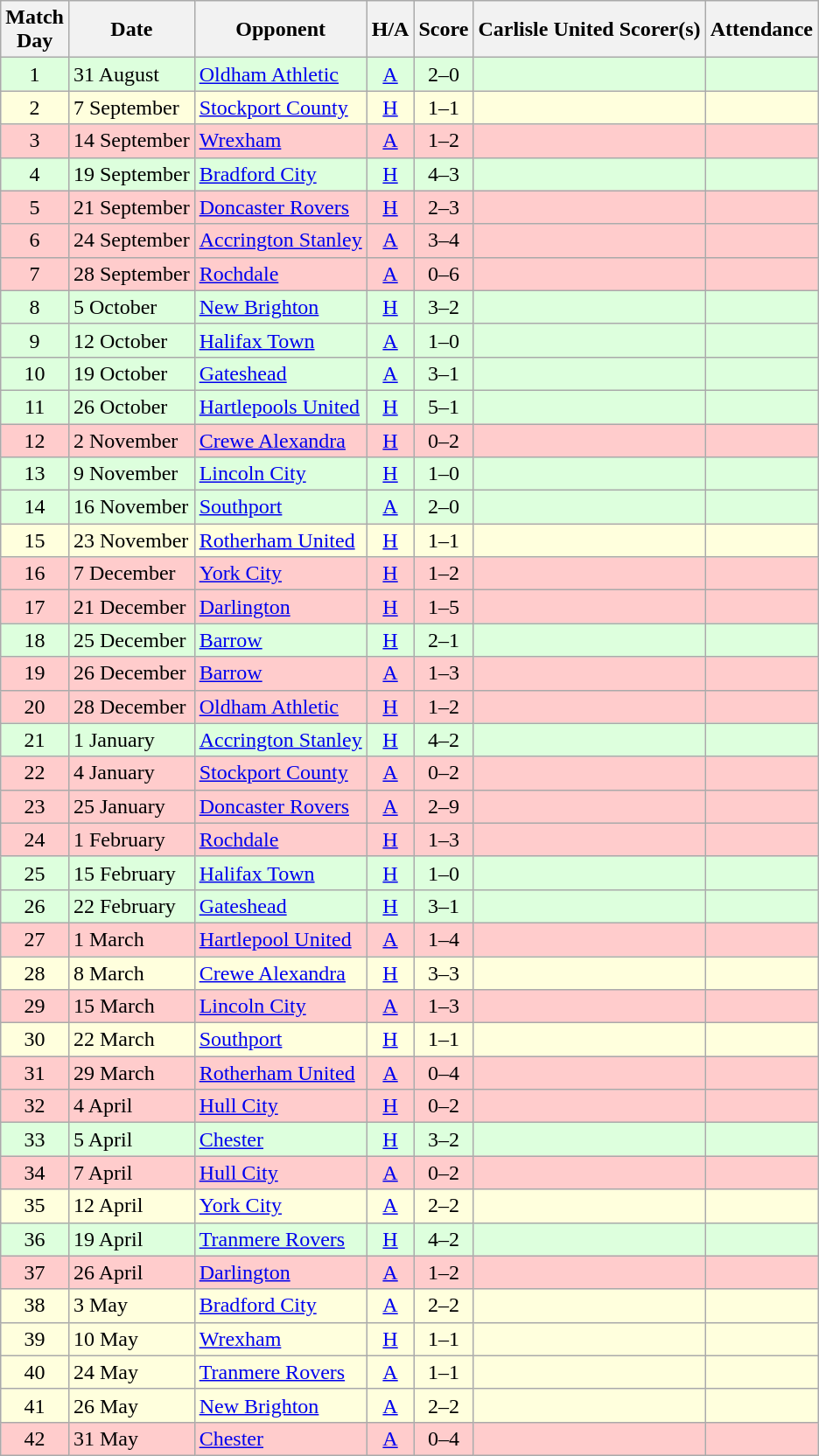<table class="wikitable" style="text-align:center">
<tr>
<th>Match<br> Day</th>
<th>Date</th>
<th>Opponent</th>
<th>H/A</th>
<th>Score</th>
<th>Carlisle United Scorer(s)</th>
<th>Attendance</th>
</tr>
<tr bgcolor=#ddffdd>
<td>1</td>
<td align=left>31 August</td>
<td align=left><a href='#'>Oldham Athletic</a></td>
<td><a href='#'>A</a></td>
<td>2–0</td>
<td align=left></td>
<td></td>
</tr>
<tr bgcolor=#ffffdd>
<td>2</td>
<td align=left>7 September</td>
<td align=left><a href='#'>Stockport County</a></td>
<td><a href='#'>H</a></td>
<td>1–1</td>
<td align=left></td>
<td></td>
</tr>
<tr bgcolor=#FFCCCC>
<td>3</td>
<td align=left>14 September</td>
<td align=left><a href='#'>Wrexham</a></td>
<td><a href='#'>A</a></td>
<td>1–2</td>
<td align=left></td>
<td></td>
</tr>
<tr bgcolor=#ddffdd>
<td>4</td>
<td align=left>19 September</td>
<td align=left><a href='#'>Bradford City</a></td>
<td><a href='#'>H</a></td>
<td>4–3</td>
<td align=left></td>
<td></td>
</tr>
<tr bgcolor=#FFCCCC>
<td>5</td>
<td align=left>21 September</td>
<td align=left><a href='#'>Doncaster Rovers</a></td>
<td><a href='#'>H</a></td>
<td>2–3</td>
<td align=left></td>
<td></td>
</tr>
<tr bgcolor=#FFCCCC>
<td>6</td>
<td align=left>24 September</td>
<td align=left><a href='#'>Accrington Stanley</a></td>
<td><a href='#'>A</a></td>
<td>3–4</td>
<td align=left></td>
<td></td>
</tr>
<tr bgcolor=#FFCCCC>
<td>7</td>
<td align=left>28 September</td>
<td align=left><a href='#'>Rochdale</a></td>
<td><a href='#'>A</a></td>
<td>0–6</td>
<td align=left></td>
<td></td>
</tr>
<tr bgcolor=#ddffdd>
<td>8</td>
<td align=left>5 October</td>
<td align=left><a href='#'>New Brighton</a></td>
<td><a href='#'>H</a></td>
<td>3–2</td>
<td align=left></td>
<td></td>
</tr>
<tr bgcolor=#ddffdd>
<td>9</td>
<td align=left>12 October</td>
<td align=left><a href='#'>Halifax Town</a></td>
<td><a href='#'>A</a></td>
<td>1–0</td>
<td align=left></td>
<td></td>
</tr>
<tr bgcolor=#ddffdd>
<td>10</td>
<td align=left>19 October</td>
<td align=left><a href='#'>Gateshead</a></td>
<td><a href='#'>A</a></td>
<td>3–1</td>
<td align=left></td>
<td></td>
</tr>
<tr bgcolor=#ddffdd>
<td>11</td>
<td align=left>26 October</td>
<td align=left><a href='#'>Hartlepools United</a></td>
<td><a href='#'>H</a></td>
<td>5–1</td>
<td align=left></td>
<td></td>
</tr>
<tr bgcolor=#FFCCCC>
<td>12</td>
<td align=left>2 November</td>
<td align=left><a href='#'>Crewe Alexandra</a></td>
<td><a href='#'>H</a></td>
<td>0–2</td>
<td align=left></td>
<td></td>
</tr>
<tr bgcolor=#ddffdd>
<td>13</td>
<td align=left>9 November</td>
<td align=left><a href='#'>Lincoln City</a></td>
<td><a href='#'>H</a></td>
<td>1–0</td>
<td align=left></td>
<td></td>
</tr>
<tr bgcolor=#ddffdd>
<td>14</td>
<td align=left>16 November</td>
<td align=left><a href='#'>Southport</a></td>
<td><a href='#'>A</a></td>
<td>2–0</td>
<td align=left></td>
<td></td>
</tr>
<tr bgcolor=#ffffdd>
<td>15</td>
<td align=left>23 November</td>
<td align=left><a href='#'>Rotherham United</a></td>
<td><a href='#'>H</a></td>
<td>1–1</td>
<td align=left></td>
<td></td>
</tr>
<tr bgcolor=#FFCCCC>
<td>16</td>
<td align=left>7 December</td>
<td align=left><a href='#'>York City</a></td>
<td><a href='#'>H</a></td>
<td>1–2</td>
<td align=left></td>
<td></td>
</tr>
<tr bgcolor=#FFCCCC>
<td>17</td>
<td align=left>21 December</td>
<td align=left><a href='#'>Darlington</a></td>
<td><a href='#'>H</a></td>
<td>1–5</td>
<td align=left></td>
<td></td>
</tr>
<tr bgcolor=#ddffdd>
<td>18</td>
<td align=left>25 December</td>
<td align=left><a href='#'>Barrow</a></td>
<td><a href='#'>H</a></td>
<td>2–1</td>
<td align=left></td>
<td></td>
</tr>
<tr bgcolor=#FFCCCC>
<td>19</td>
<td align=left>26 December</td>
<td align=left><a href='#'>Barrow</a></td>
<td><a href='#'>A</a></td>
<td>1–3</td>
<td align=left></td>
<td></td>
</tr>
<tr bgcolor=#FFCCCC>
<td>20</td>
<td align=left>28 December</td>
<td align=left><a href='#'>Oldham Athletic</a></td>
<td><a href='#'>H</a></td>
<td>1–2</td>
<td align=left></td>
<td></td>
</tr>
<tr bgcolor=#ddffdd>
<td>21</td>
<td align=left>1 January</td>
<td align=left><a href='#'>Accrington Stanley</a></td>
<td><a href='#'>H</a></td>
<td>4–2</td>
<td align=left></td>
<td></td>
</tr>
<tr bgcolor=#FFCCCC>
<td>22</td>
<td align=left>4 January</td>
<td align=left><a href='#'>Stockport County</a></td>
<td><a href='#'>A</a></td>
<td>0–2</td>
<td align=left></td>
<td></td>
</tr>
<tr bgcolor=#FFCCCC>
<td>23</td>
<td align=left>25 January</td>
<td align=left><a href='#'>Doncaster Rovers</a></td>
<td><a href='#'>A</a></td>
<td>2–9</td>
<td align=left></td>
<td></td>
</tr>
<tr bgcolor=#FFCCCC>
<td>24</td>
<td align=left>1 February</td>
<td align=left><a href='#'>Rochdale</a></td>
<td><a href='#'>H</a></td>
<td>1–3</td>
<td align=left></td>
<td></td>
</tr>
<tr bgcolor=#ddffdd>
<td>25</td>
<td align=left>15 February</td>
<td align=left><a href='#'>Halifax Town</a></td>
<td><a href='#'>H</a></td>
<td>1–0</td>
<td align=left></td>
<td></td>
</tr>
<tr bgcolor=#ddffdd>
<td>26</td>
<td align=left>22 February</td>
<td align=left><a href='#'>Gateshead</a></td>
<td><a href='#'>H</a></td>
<td>3–1</td>
<td align=left></td>
<td></td>
</tr>
<tr bgcolor=#FFCCCC>
<td>27</td>
<td align=left>1 March</td>
<td align=left><a href='#'>Hartlepool United</a></td>
<td><a href='#'>A</a></td>
<td>1–4</td>
<td align=left></td>
<td></td>
</tr>
<tr bgcolor=#ffffdd>
<td>28</td>
<td align=left>8 March</td>
<td align=left><a href='#'>Crewe Alexandra</a></td>
<td><a href='#'>H</a></td>
<td>3–3</td>
<td align=left></td>
<td></td>
</tr>
<tr bgcolor=#FFCCCC>
<td>29</td>
<td align=left>15 March</td>
<td align=left><a href='#'>Lincoln City</a></td>
<td><a href='#'>A</a></td>
<td>1–3</td>
<td align=left></td>
<td></td>
</tr>
<tr bgcolor=#ffffdd>
<td>30</td>
<td align=left>22 March</td>
<td align=left><a href='#'>Southport</a></td>
<td><a href='#'>H</a></td>
<td>1–1</td>
<td align=left></td>
<td></td>
</tr>
<tr bgcolor=#FFCCCC>
<td>31</td>
<td align=left>29 March</td>
<td align=left><a href='#'>Rotherham United</a></td>
<td><a href='#'>A</a></td>
<td>0–4</td>
<td align=left></td>
<td></td>
</tr>
<tr bgcolor=#FFCCCC>
<td>32</td>
<td align=left>4 April</td>
<td align=left><a href='#'>Hull City</a></td>
<td><a href='#'>H</a></td>
<td>0–2</td>
<td align=left></td>
<td></td>
</tr>
<tr bgcolor=#ddffdd>
<td>33</td>
<td align=left>5 April</td>
<td align=left><a href='#'>Chester</a></td>
<td><a href='#'>H</a></td>
<td>3–2</td>
<td align=left></td>
<td></td>
</tr>
<tr bgcolor=#FFCCCC>
<td>34</td>
<td align=left>7 April</td>
<td align=left><a href='#'>Hull City</a></td>
<td><a href='#'>A</a></td>
<td>0–2</td>
<td align=left></td>
<td></td>
</tr>
<tr bgcolor=#ffffdd>
<td>35</td>
<td align=left>12 April</td>
<td align=left><a href='#'>York City</a></td>
<td><a href='#'>A</a></td>
<td>2–2</td>
<td align=left></td>
<td></td>
</tr>
<tr bgcolor=#ddffdd>
<td>36</td>
<td align=left>19 April</td>
<td align=left><a href='#'>Tranmere Rovers</a></td>
<td><a href='#'>H</a></td>
<td>4–2</td>
<td align=left></td>
<td></td>
</tr>
<tr bgcolor=#FFCCCC>
<td>37</td>
<td align=left>26 April</td>
<td align=left><a href='#'>Darlington</a></td>
<td><a href='#'>A</a></td>
<td>1–2</td>
<td align=left></td>
<td></td>
</tr>
<tr bgcolor=#ffffdd>
<td>38</td>
<td align=left>3 May</td>
<td align=left><a href='#'>Bradford City</a></td>
<td><a href='#'>A</a></td>
<td>2–2</td>
<td align=left></td>
<td></td>
</tr>
<tr bgcolor=#ffffdd>
<td>39</td>
<td align=left>10 May</td>
<td align=left><a href='#'>Wrexham</a></td>
<td><a href='#'>H</a></td>
<td>1–1</td>
<td align=left></td>
<td></td>
</tr>
<tr bgcolor=#ffffdd>
<td>40</td>
<td align=left>24 May</td>
<td align=left><a href='#'>Tranmere Rovers</a></td>
<td><a href='#'>A</a></td>
<td>1–1</td>
<td align=left></td>
<td></td>
</tr>
<tr bgcolor=#ffffdd>
<td>41</td>
<td align=left>26 May</td>
<td align=left><a href='#'>New Brighton</a></td>
<td><a href='#'>A</a></td>
<td>2–2</td>
<td align=left></td>
<td></td>
</tr>
<tr bgcolor=#FFCCCC>
<td>42</td>
<td align=left>31 May</td>
<td align=left><a href='#'>Chester</a></td>
<td><a href='#'>A</a></td>
<td>0–4</td>
<td align=left></td>
<td></td>
</tr>
</table>
